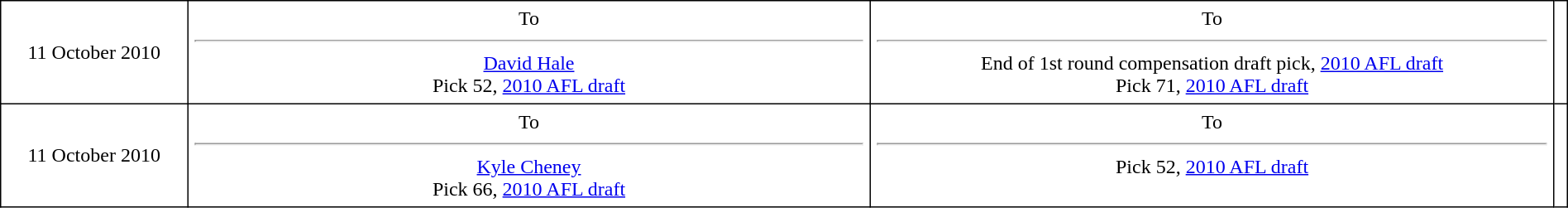<table border=1 style="border-collapse:collapse; text-align: center; width: 100%" bordercolor="#000000"  cellpadding="5">
<tr>
<td style="width:12%">11 October 2010</td>
<td style="width:44%; vertical-align:top;">To <strong></strong><hr><a href='#'>David Hale</a><br>Pick 52, <a href='#'>2010 AFL draft</a></td>
<td style="width:44%; vertical-align:top;">To <strong></strong><hr>End of 1st round compensation draft pick, <a href='#'>2010 AFL draft</a><br>Pick 71, <a href='#'>2010 AFL draft</a></td>
<td></td>
</tr>
<tr>
<td style="width:12%">11 October 2010</td>
<td style="width:44%; vertical-align:top;">To <strong></strong><hr><a href='#'>Kyle Cheney</a><br>Pick 66, <a href='#'>2010 AFL draft</a></td>
<td style="width:44%; vertical-align:top;">To <strong></strong><hr>Pick 52, <a href='#'>2010 AFL draft</a></td>
<td></td>
</tr>
</table>
